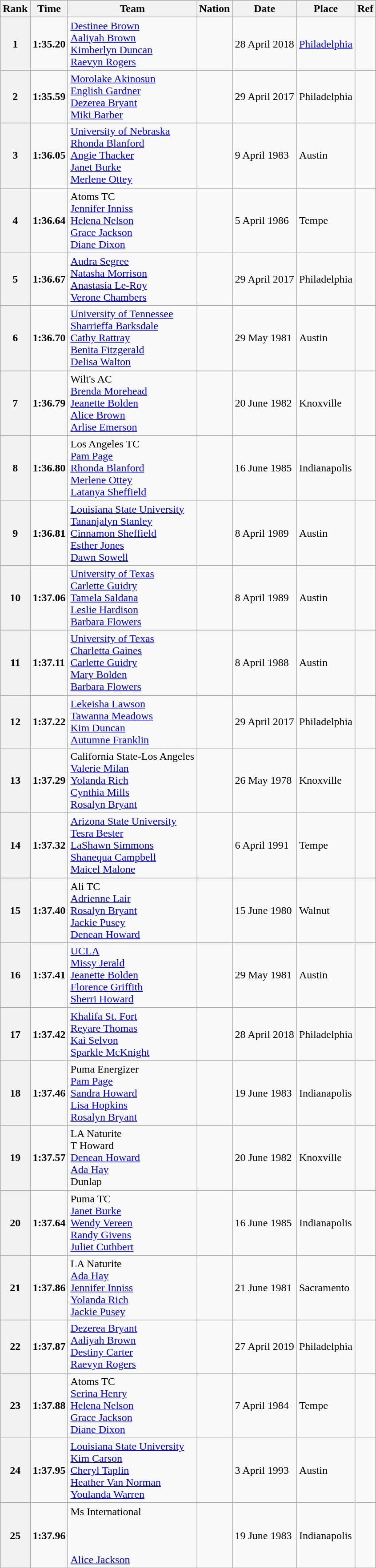<table class="wikitable">
<tr>
<th>Rank</th>
<th>Time</th>
<th>Team</th>
<th>Nation</th>
<th>Date</th>
<th>Place</th>
<th>Ref</th>
</tr>
<tr>
<th>1</th>
<td><strong>1:35.20</strong></td>
<td><a href='#'>Destinee Brown</a><br><a href='#'>Aaliyah Brown</a><br><a href='#'>Kimberlyn Duncan</a><br><a href='#'>Raevyn Rogers</a></td>
<td></td>
<td>28 April 2018</td>
<td><a href='#'>Philadelphia</a></td>
<td></td>
</tr>
<tr>
<th>2</th>
<td><strong>1:35.59</strong></td>
<td><a href='#'>Morolake Akinosun</a><br><a href='#'>English Gardner</a><br><a href='#'>Dezerea Bryant</a><br><a href='#'>Miki Barber</a></td>
<td></td>
<td>29 April 2017</td>
<td>Philadelphia</td>
<td></td>
</tr>
<tr>
<th>3</th>
<td><strong>1:36.05</strong></td>
<td><a href='#'>University of Nebraska</a><br><a href='#'>Rhonda Blanford</a><br><a href='#'>Angie Thacker</a><br><a href='#'>Janet Burke</a><br><a href='#'>Merlene Ottey</a></td>
<td><br><br><br><br></td>
<td>9 April 1983</td>
<td>Austin</td>
<td></td>
</tr>
<tr>
<th>4</th>
<td><strong>1:36.64</strong></td>
<td>Atoms TC<br><a href='#'>Jennifer Inniss</a><br><a href='#'>Helena Nelson</a><br><a href='#'>Grace Jackson</a><br><a href='#'>Diane Dixon</a></td>
<td><br><br><br><br></td>
<td>5 April 1986</td>
<td>Tempe</td>
<td></td>
</tr>
<tr>
<th>5</th>
<td><strong>1:36.67</strong></td>
<td><a href='#'>Audra Segree</a><br><a href='#'>Natasha Morrison</a><br><a href='#'>Anastasia Le-Roy</a><br><a href='#'>Verone Chambers</a></td>
<td></td>
<td>29 April 2017</td>
<td>Philadelphia</td>
<td></td>
</tr>
<tr>
<th>6</th>
<td><strong>1:36.70</strong></td>
<td><a href='#'>University of Tennessee</a><br><a href='#'>Sharrieffa Barksdale</a><br><a href='#'>Cathy Rattray</a><br><a href='#'>Benita Fitzgerald</a><br><a href='#'>Delisa Walton</a></td>
<td><br><br><br><br></td>
<td>29 May 1981</td>
<td>Austin</td>
<td></td>
</tr>
<tr>
<th>7</th>
<td><strong>1:36.79</strong></td>
<td>Wilt's AC<br><a href='#'>Brenda Morehead</a><br><a href='#'>Jeanette Bolden</a><br><a href='#'>Alice Brown</a><br><a href='#'>Arlise Emerson</a></td>
<td></td>
<td>20 June 1982</td>
<td>Knoxville</td>
<td></td>
</tr>
<tr>
<th>8</th>
<td><strong>1:36.80</strong></td>
<td>Los Angeles TC<br><a href='#'>Pam Page</a><br><a href='#'>Rhonda Blanford</a><br><a href='#'>Merlene Ottey</a><br><a href='#'>Latanya Sheffield</a></td>
<td><br><br><br><br></td>
<td>16 June 1985</td>
<td>Indianapolis</td>
<td></td>
</tr>
<tr>
<th>9</th>
<td><strong>1:36.81</strong></td>
<td><a href='#'>Louisiana State University</a><br><a href='#'>Tananjalyn Stanley</a><br><a href='#'>Cinnamon Sheffield</a><br><a href='#'>Esther Jones</a><br><a href='#'>Dawn Sowell</a></td>
<td></td>
<td>8 April 1989</td>
<td>Austin</td>
<td></td>
</tr>
<tr>
<th>10</th>
<td><strong>1:37.06</strong></td>
<td><a href='#'>University of Texas</a><br><a href='#'>Carlette Guidry</a><br><a href='#'>Tamela Saldana</a><br><a href='#'>Leslie Hardison</a><br><a href='#'>Barbara Flowers</a></td>
<td></td>
<td>8 April 1989</td>
<td>Austin</td>
<td></td>
</tr>
<tr>
<th>11</th>
<td><strong>1:37.11</strong></td>
<td><a href='#'>University of Texas</a><br><a href='#'>Charletta Gaines</a><br><a href='#'>Carlette Guidry</a><br><a href='#'>Mary Bolden</a><br><a href='#'>Barbara Flowers</a></td>
<td></td>
<td>8 April 1988</td>
<td>Austin</td>
<td></td>
</tr>
<tr>
<th>12</th>
<td><strong>1:37.22</strong></td>
<td><a href='#'>Lekeisha Lawson</a><br><a href='#'>Tawanna Meadows</a><br><a href='#'>Kim Duncan</a><br><a href='#'>Autumne Franklin</a></td>
<td></td>
<td>29 April 2017</td>
<td>Philadelphia</td>
<td></td>
</tr>
<tr>
<th>13</th>
<td><strong>1:37.29</strong></td>
<td>California State-Los Angeles<br><a href='#'>Valerie Milan</a><br><a href='#'>Yolanda Rich</a><br><a href='#'>Cynthia Mills</a><br><a href='#'>Rosalyn Bryant</a></td>
<td></td>
<td>26 May 1978</td>
<td>Knoxville</td>
<td></td>
</tr>
<tr>
<th>14</th>
<td><strong>1:37.32</strong></td>
<td><a href='#'>Arizona State University</a><br><a href='#'>Tesra Bester</a><br><a href='#'>LaShawn Simmons</a><br><a href='#'>Shanequa Campbell</a><br><a href='#'>Maicel Malone</a></td>
<td></td>
<td>6 April 1991</td>
<td>Tempe</td>
<td></td>
</tr>
<tr>
<th>15</th>
<td><strong>1:37.40</strong></td>
<td>Ali TC<br><a href='#'>Adrienne Lair</a><br><a href='#'>Rosalyn Bryant</a><br><a href='#'>Jackie Pusey</a><br><a href='#'>Denean Howard</a></td>
<td><br><br><br><br></td>
<td>15 June 1980</td>
<td>Walnut</td>
<td></td>
</tr>
<tr>
<th>16</th>
<td><strong>1:37.41</strong></td>
<td><a href='#'>UCLA</a><br><a href='#'>Missy Jerald</a><br><a href='#'>Jeanette Bolden</a><br><a href='#'>Florence Griffith</a><br><a href='#'>Sherri Howard</a></td>
<td></td>
<td>29 May 1981</td>
<td>Austin</td>
<td></td>
</tr>
<tr>
<th>17</th>
<td><strong>1:37.42</strong></td>
<td><a href='#'>Khalifa St. Fort</a><br><a href='#'>Reyare Thomas</a><br><a href='#'>Kai Selvon</a><br><a href='#'>Sparkle McKnight</a></td>
<td></td>
<td>28 April 2018</td>
<td>Philadelphia</td>
<td></td>
</tr>
<tr>
<th>18</th>
<td><strong>1:37.46</strong></td>
<td>Puma Energizer<br><a href='#'>Pam Page</a><br><a href='#'>Sandra Howard</a><br><a href='#'>Lisa Hopkins</a><br><a href='#'>Rosalyn Bryant</a></td>
<td></td>
<td>19 June 1983</td>
<td>Indianapolis</td>
<td></td>
</tr>
<tr>
<th>19</th>
<td><strong>1:37.57</strong></td>
<td>LA Naturite<br>T Howard<br><a href='#'>Denean Howard</a><br><a href='#'>Ada Hay</a><br>Dunlap</td>
<td></td>
<td>20 June 1982</td>
<td>Knoxville</td>
<td></td>
</tr>
<tr>
<th>20</th>
<td><strong>1:37.64</strong></td>
<td>Puma TC<br><a href='#'>Janet Burke</a><br><a href='#'>Wendy Vereen</a><br><a href='#'>Randy Givens</a><br><a href='#'>Juliet Cuthbert</a></td>
<td><br><br><br><br></td>
<td>16 June 1985</td>
<td>Indianapolis</td>
<td></td>
</tr>
<tr>
<th>21</th>
<td><strong>1:37.86</strong></td>
<td>LA Naturite<br><a href='#'>Ada Hay</a><br><a href='#'>Jennifer Inniss</a><br><a href='#'>Yolanda Rich</a><br><a href='#'>Jackie Pusey</a></td>
<td><br><br><br><br></td>
<td>21 June 1981</td>
<td>Sacramento</td>
<td></td>
</tr>
<tr>
<th>22</th>
<td><strong>1:37.87</strong></td>
<td><a href='#'>Dezerea Bryant</a><br><a href='#'>Aaliyah Brown</a><br><a href='#'>Destiny Carter</a><br><a href='#'>Raevyn Rogers</a></td>
<td></td>
<td>27 April 2019</td>
<td>Philadelphia</td>
<td></td>
</tr>
<tr>
<th>23</th>
<td><strong>1:37.88</strong></td>
<td>Atoms TC<br><a href='#'>Serina Henry</a><br><a href='#'>Helena Nelson</a><br><a href='#'>Grace Jackson</a><br><a href='#'>Diane Dixon</a></td>
<td><br><br><br><br></td>
<td>7 April 1984</td>
<td>Tempe</td>
<td></td>
</tr>
<tr>
<th>24</th>
<td><strong>1:37.95</strong></td>
<td><a href='#'>Louisiana State University</a><br><a href='#'>Kim Carson</a><br><a href='#'>Cheryl Taplin</a><br><a href='#'>Heather Van Norman</a><br><a href='#'>Youlanda Warren</a></td>
<td></td>
<td>3 April 1993</td>
<td>Austin</td>
<td></td>
</tr>
<tr>
<th>25</th>
<td><strong>1:37.96</strong></td>
<td>Ms International<br><br><br><br><a href='#'>Alice Jackson</a></td>
<td><br><br><br><br></td>
<td>19 June 1983</td>
<td>Indianapolis</td>
<td></td>
</tr>
<tr>
</tr>
</table>
